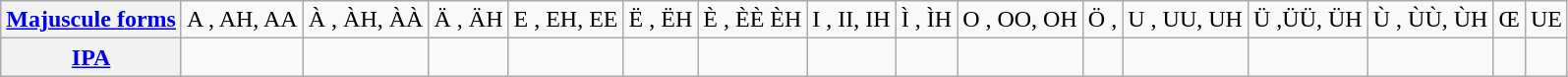<table class="wikitable" style="text-align: center;">
<tr>
<th><strong><a href='#'>Majuscule forms</a></strong></th>
<td>A , AH, AA</td>
<td>À , ÀH, ÀÀ</td>
<td>Ä , ÄH</td>
<td>E , EH, EE</td>
<td>Ë , ËH</td>
<td>È , ÈÈ ÈH</td>
<td>I , II, IH</td>
<td>Ì , ÌH</td>
<td>O , OO, OH</td>
<td>Ö ,</td>
<td>U , UU, UH</td>
<td>Ü ,ÜÜ, ÜH</td>
<td>Ù , ÙÙ, ÙH</td>
<td>Œ</td>
<td>UE</td>
</tr>
<tr>
<th><strong><a href='#'>IPA</a></strong></th>
<td></td>
<td></td>
<td></td>
<td></td>
<td></td>
<td></td>
<td></td>
<td></td>
<td></td>
<td></td>
<td></td>
<td></td>
<td></td>
<td></td>
<td></td>
</tr>
</table>
